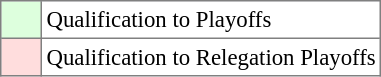<table bgcolor="#f7f8ff" cellpadding="3" cellspacing="0" border="1" style="font-size: 95%; border: gray solid 1px; border-collapse: collapse;text-align:center;">
<tr>
<td style="background: #ddffdd" width="20"></td>
<td bgcolor="#ffffff" align="left">Qualification to Playoffs</td>
</tr>
<tr>
<td style="background: #ffdddd" width="20"></td>
<td bgcolor="#ffffff" align="left">Qualification to Relegation Playoffs</td>
</tr>
</table>
